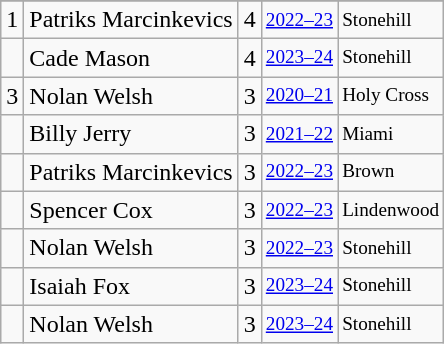<table class="wikitable">
<tr>
</tr>
<tr>
<td>1</td>
<td>Patriks Marcinkevics</td>
<td>4</td>
<td style="font-size:80%;"><a href='#'>2022–23</a></td>
<td style="font-size:80%;">Stonehill</td>
</tr>
<tr>
<td></td>
<td>Cade Mason</td>
<td>4</td>
<td style="font-size:80%;"><a href='#'>2023–24</a></td>
<td style="font-size:80%;">Stonehill</td>
</tr>
<tr>
<td>3</td>
<td>Nolan Welsh</td>
<td>3</td>
<td style="font-size:80%;"><a href='#'>2020–21</a></td>
<td style="font-size:80%;">Holy Cross</td>
</tr>
<tr>
<td></td>
<td>Billy Jerry</td>
<td>3</td>
<td style="font-size:80%;"><a href='#'>2021–22</a></td>
<td style="font-size:80%;">Miami</td>
</tr>
<tr>
<td></td>
<td>Patriks Marcinkevics</td>
<td>3</td>
<td style="font-size:80%;"><a href='#'>2022–23</a></td>
<td style="font-size:80%;">Brown</td>
</tr>
<tr>
<td></td>
<td>Spencer Cox</td>
<td>3</td>
<td style="font-size:80%;"><a href='#'>2022–23</a></td>
<td style="font-size:80%;">Lindenwood</td>
</tr>
<tr>
<td></td>
<td>Nolan Welsh</td>
<td>3</td>
<td style="font-size:80%;"><a href='#'>2022–23</a></td>
<td style="font-size:80%;">Stonehill</td>
</tr>
<tr>
<td></td>
<td>Isaiah Fox</td>
<td>3</td>
<td style="font-size:80%;"><a href='#'>2023–24</a></td>
<td style="font-size:80%;">Stonehill</td>
</tr>
<tr>
<td></td>
<td>Nolan Welsh</td>
<td>3</td>
<td style="font-size:80%;"><a href='#'>2023–24</a></td>
<td style="font-size:80%;">Stonehill</td>
</tr>
</table>
